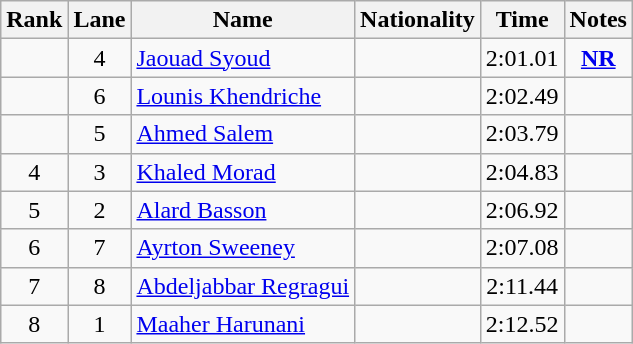<table class="wikitable sortable" style="text-align:center">
<tr>
<th>Rank</th>
<th>Lane</th>
<th>Name</th>
<th>Nationality</th>
<th>Time</th>
<th>Notes</th>
</tr>
<tr>
<td></td>
<td>4</td>
<td align=left><a href='#'>Jaouad Syoud</a></td>
<td align=left></td>
<td>2:01.01</td>
<td><strong><a href='#'>NR</a></strong></td>
</tr>
<tr>
<td></td>
<td>6</td>
<td align=left><a href='#'>Lounis Khendriche</a></td>
<td align=left></td>
<td>2:02.49</td>
<td></td>
</tr>
<tr>
<td></td>
<td>5</td>
<td align=left><a href='#'>Ahmed Salem</a></td>
<td align=left></td>
<td>2:03.79</td>
<td></td>
</tr>
<tr>
<td>4</td>
<td>3</td>
<td align=left><a href='#'>Khaled Morad</a></td>
<td align=left></td>
<td>2:04.83</td>
<td></td>
</tr>
<tr>
<td>5</td>
<td>2</td>
<td align=left><a href='#'>Alard Basson</a></td>
<td align=left></td>
<td>2:06.92</td>
<td></td>
</tr>
<tr>
<td>6</td>
<td>7</td>
<td align=left><a href='#'>Ayrton Sweeney</a></td>
<td align=left></td>
<td>2:07.08</td>
<td></td>
</tr>
<tr>
<td>7</td>
<td>8</td>
<td align=left><a href='#'>Abdeljabbar Regragui</a></td>
<td align=left></td>
<td>2:11.44</td>
<td></td>
</tr>
<tr>
<td>8</td>
<td>1</td>
<td align=left><a href='#'>Maaher Harunani</a></td>
<td align=left></td>
<td>2:12.52</td>
<td></td>
</tr>
</table>
